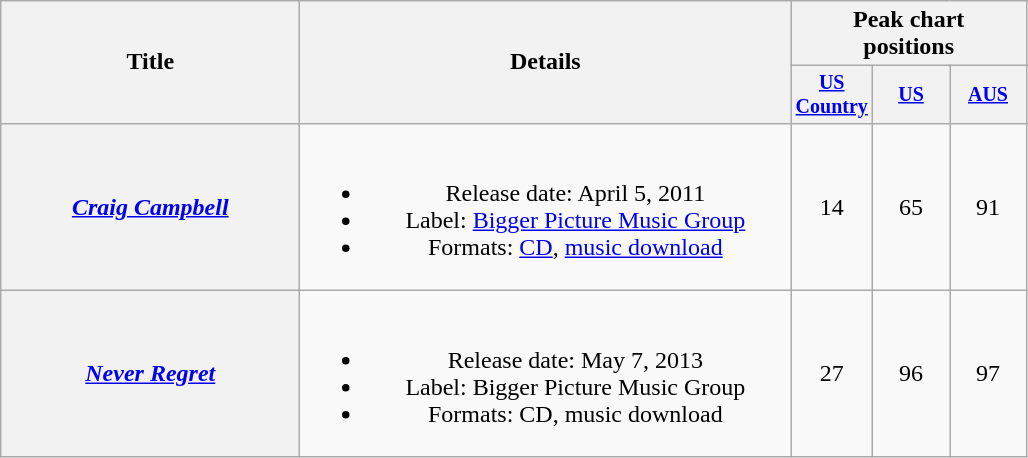<table class="wikitable plainrowheaders" style="text-align:center;">
<tr>
<th rowspan="2" style="width:12em;">Title</th>
<th rowspan="2" style="width:20em;">Details</th>
<th colspan="3">Peak chart<br>positions</th>
</tr>
<tr style="font-size:smaller;">
<th style="width:45px;"><a href='#'>US Country</a><br></th>
<th style="width:45px;"><a href='#'>US</a><br></th>
<th style="width:45px;"><a href='#'>AUS</a><br></th>
</tr>
<tr>
<th scope="row"><em><a href='#'>Craig Campbell</a></em></th>
<td><br><ul><li>Release date: April 5, 2011</li><li>Label: <a href='#'>Bigger Picture Music Group</a></li><li>Formats: <a href='#'>CD</a>, <a href='#'>music download</a></li></ul></td>
<td>14</td>
<td>65</td>
<td>91</td>
</tr>
<tr>
<th scope="row"><em><a href='#'>Never Regret</a></em></th>
<td><br><ul><li>Release date: May 7, 2013</li><li>Label: Bigger Picture Music Group</li><li>Formats: CD, music download</li></ul></td>
<td>27</td>
<td>96</td>
<td>97</td>
</tr>
</table>
